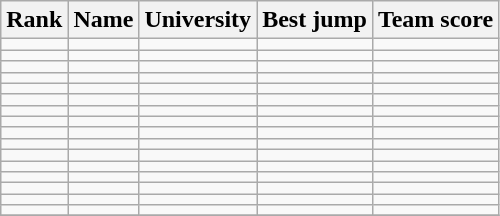<table class="wikitable sortable" style="text-align:center">
<tr>
<th>Rank</th>
<th>Name</th>
<th>University</th>
<th>Best jump</th>
<th>Team score</th>
</tr>
<tr>
<td></td>
<td align=left></td>
<td align="left"></td>
<td><strong></strong></td>
<td></td>
</tr>
<tr>
<td></td>
<td align=left></td>
<td align="left"></td>
<td><strong></strong></td>
<td></td>
</tr>
<tr>
<td></td>
<td align=left></td>
<td align="left"></td>
<td><strong></strong></td>
<td></td>
</tr>
<tr>
<td></td>
<td align=left></td>
<td align="left"></td>
<td><strong></strong></td>
<td></td>
</tr>
<tr>
<td></td>
<td align=left></td>
<td align="left"></td>
<td><strong></strong></td>
<td></td>
</tr>
<tr>
<td></td>
<td align=left></td>
<td align="left"></td>
<td><strong></strong></td>
<td></td>
</tr>
<tr>
<td></td>
<td align=left></td>
<td align="left"></td>
<td><strong></strong></td>
<td></td>
</tr>
<tr>
<td></td>
<td align=left></td>
<td align="left"></td>
<td><strong></strong></td>
<td></td>
</tr>
<tr>
<td></td>
<td align=left></td>
<td align="left"></td>
<td><strong></strong></td>
<td></td>
</tr>
<tr>
<td></td>
<td align=left></td>
<td align="left"></td>
<td><strong></strong></td>
<td></td>
</tr>
<tr>
<td></td>
<td align=left></td>
<td align="left"></td>
<td><strong></strong></td>
<td></td>
</tr>
<tr>
<td></td>
<td align=left></td>
<td align="left"></td>
<td><strong></strong></td>
<td></td>
</tr>
<tr>
<td></td>
<td align=left></td>
<td align="left"></td>
<td><strong></strong></td>
<td></td>
</tr>
<tr>
<td></td>
<td align=left></td>
<td align="left"></td>
<td><strong></strong></td>
<td></td>
</tr>
<tr>
<td></td>
<td align=left></td>
<td align="left"></td>
<td><strong></strong></td>
<td></td>
</tr>
<tr>
<td></td>
<td align=left></td>
<td align="left"></td>
<td><strong></strong></td>
<td></td>
</tr>
<tr>
</tr>
</table>
